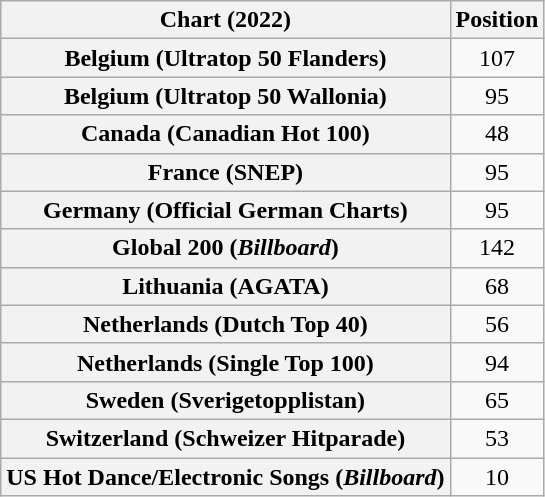<table class="wikitable sortable plainrowheaders" style="text-align:center">
<tr>
<th scope="col">Chart (2022)</th>
<th scope="col">Position</th>
</tr>
<tr>
<th scope="row">Belgium (Ultratop 50 Flanders)</th>
<td>107</td>
</tr>
<tr>
<th scope="row">Belgium (Ultratop 50 Wallonia)</th>
<td>95</td>
</tr>
<tr>
<th scope="row">Canada (Canadian Hot 100)</th>
<td>48</td>
</tr>
<tr>
<th scope="row">France (SNEP)</th>
<td>95</td>
</tr>
<tr>
<th scope="row">Germany (Official German Charts)</th>
<td>95</td>
</tr>
<tr>
<th scope="row">Global 200 (<em>Billboard</em>)</th>
<td>142</td>
</tr>
<tr>
<th scope="row">Lithuania (AGATA)</th>
<td>68</td>
</tr>
<tr>
<th scope="row">Netherlands (Dutch Top 40)</th>
<td>56</td>
</tr>
<tr>
<th scope="row">Netherlands (Single Top 100)</th>
<td>94</td>
</tr>
<tr>
<th scope="row">Sweden (Sverigetopplistan)</th>
<td>65</td>
</tr>
<tr>
<th scope="row">Switzerland (Schweizer Hitparade)</th>
<td>53</td>
</tr>
<tr>
<th scope="row">US Hot Dance/Electronic Songs (<em>Billboard</em>)</th>
<td>10</td>
</tr>
</table>
